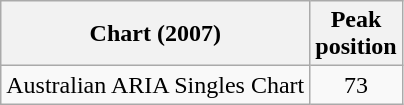<table class="wikitable">
<tr>
<th align="left">Chart (2007)</th>
<th align="left">Peak<br>position</th>
</tr>
<tr>
<td align="left">Australian ARIA Singles Chart</td>
<td align="center">73</td>
</tr>
</table>
